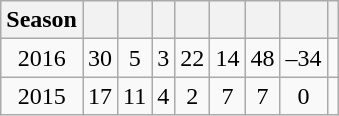<table class="wikitable" style="text-align:center;">
<tr>
<th>Season</th>
<th></th>
<th></th>
<th></th>
<th></th>
<th></th>
<th></th>
<th></th>
<th></th>
</tr>
<tr>
<td>2016</td>
<td>30</td>
<td>5</td>
<td>3</td>
<td>22</td>
<td>14</td>
<td>48</td>
<td>–34</td>
<td></td>
</tr>
<tr>
<td>2015</td>
<td>17</td>
<td>11</td>
<td>4</td>
<td>2</td>
<td>7</td>
<td>7</td>
<td>0</td>
<td></td>
</tr>
</table>
